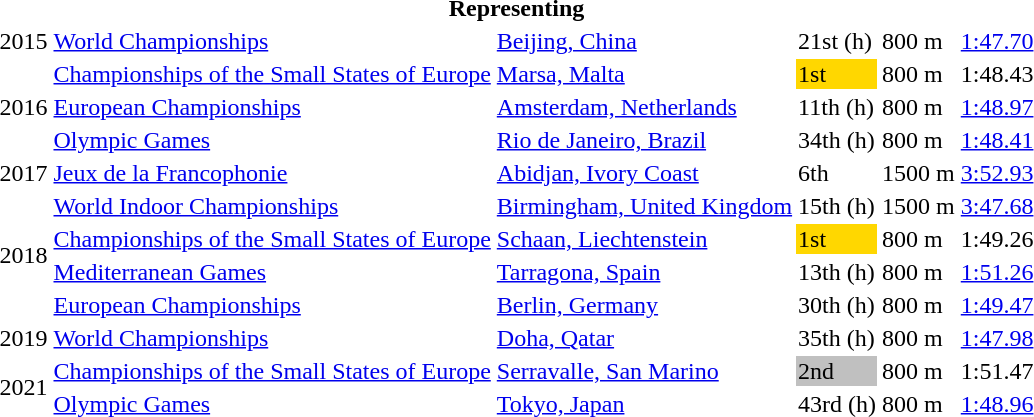<table>
<tr>
<th colspan="6">Representing </th>
</tr>
<tr>
<td>2015</td>
<td><a href='#'>World Championships</a></td>
<td><a href='#'>Beijing, China</a></td>
<td>21st (h)</td>
<td>800 m</td>
<td><a href='#'>1:47.70</a></td>
</tr>
<tr>
<td rowspan=3>2016</td>
<td><a href='#'>Championships of the Small States of Europe</a></td>
<td><a href='#'>Marsa, Malta</a></td>
<td bgcolor=gold>1st</td>
<td>800 m</td>
<td>1:48.43</td>
</tr>
<tr>
<td><a href='#'>European Championships</a></td>
<td><a href='#'>Amsterdam, Netherlands</a></td>
<td>11th (h)</td>
<td>800 m</td>
<td><a href='#'>1:48.97</a></td>
</tr>
<tr>
<td><a href='#'>Olympic Games</a></td>
<td><a href='#'>Rio de Janeiro, Brazil</a></td>
<td>34th (h)</td>
<td>800 m</td>
<td><a href='#'>1:48.41</a></td>
</tr>
<tr>
<td>2017</td>
<td><a href='#'>Jeux de la Francophonie</a></td>
<td><a href='#'>Abidjan, Ivory Coast</a></td>
<td>6th</td>
<td>1500 m</td>
<td><a href='#'>3:52.93</a></td>
</tr>
<tr>
<td rowspan=4>2018</td>
<td><a href='#'>World Indoor Championships</a></td>
<td><a href='#'>Birmingham, United Kingdom</a></td>
<td>15th (h)</td>
<td>1500 m</td>
<td><a href='#'>3:47.68</a></td>
</tr>
<tr>
<td><a href='#'>Championships of the Small States of Europe</a></td>
<td><a href='#'>Schaan, Liechtenstein</a></td>
<td bgcolor=gold>1st</td>
<td>800 m</td>
<td>1:49.26</td>
</tr>
<tr>
<td><a href='#'>Mediterranean Games</a></td>
<td><a href='#'>Tarragona, Spain</a></td>
<td>13th (h)</td>
<td>800 m</td>
<td><a href='#'>1:51.26</a></td>
</tr>
<tr>
<td><a href='#'>European Championships</a></td>
<td><a href='#'>Berlin, Germany</a></td>
<td>30th (h)</td>
<td>800 m</td>
<td><a href='#'>1:49.47</a></td>
</tr>
<tr>
<td>2019</td>
<td><a href='#'>World Championships</a></td>
<td><a href='#'>Doha, Qatar</a></td>
<td>35th (h)</td>
<td>800 m</td>
<td><a href='#'>1:47.98</a></td>
</tr>
<tr>
<td rowspan=2>2021</td>
<td><a href='#'>Championships of the Small States of Europe</a></td>
<td><a href='#'>Serravalle, San Marino</a></td>
<td bgcolor=silver>2nd</td>
<td>800 m</td>
<td>1:51.47</td>
</tr>
<tr>
<td><a href='#'>Olympic Games</a></td>
<td><a href='#'>Tokyo, Japan</a></td>
<td>43rd (h)</td>
<td>800 m</td>
<td><a href='#'>1:48.96</a></td>
</tr>
</table>
